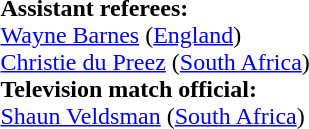<table width=100% style="font-size: 100%">
<tr>
<td><br><strong>Assistant referees:</strong>
<br><a href='#'>Wayne Barnes</a> (<a href='#'>England</a>)
<br><a href='#'>Christie du Preez</a> (<a href='#'>South Africa</a>)
<br><strong>Television match official:</strong>
<br><a href='#'>Shaun Veldsman</a> (<a href='#'>South Africa</a>)</td>
</tr>
</table>
